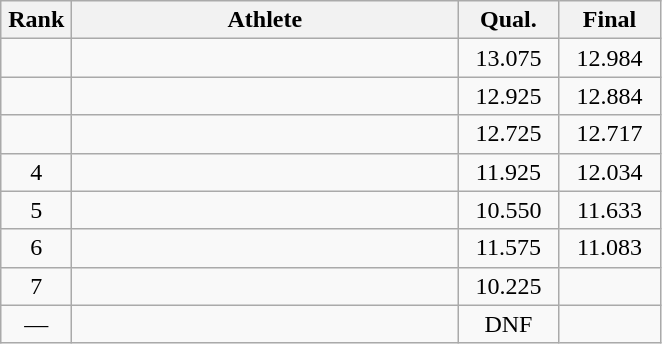<table class=wikitable style="text-align:center">
<tr>
<th width=40>Rank</th>
<th width=250>Athlete</th>
<th width=60>Qual.</th>
<th width=60>Final</th>
</tr>
<tr>
<td></td>
<td align="left"></td>
<td>13.075</td>
<td>12.984</td>
</tr>
<tr>
<td></td>
<td align="left"></td>
<td>12.925</td>
<td>12.884</td>
</tr>
<tr>
<td></td>
<td align="left"></td>
<td>12.725</td>
<td>12.717</td>
</tr>
<tr>
<td>4</td>
<td align="left"></td>
<td>11.925</td>
<td>12.034</td>
</tr>
<tr>
<td>5</td>
<td align="left"></td>
<td>10.550</td>
<td>11.633</td>
</tr>
<tr>
<td>6</td>
<td align="left"></td>
<td>11.575</td>
<td>11.083</td>
</tr>
<tr>
<td>7</td>
<td align="left"></td>
<td>10.225</td>
<td></td>
</tr>
<tr>
<td>—</td>
<td align="left"></td>
<td>DNF</td>
<td></td>
</tr>
</table>
